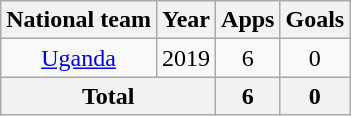<table class="wikitable" style="text-align:center">
<tr>
<th>National team</th>
<th>Year</th>
<th>Apps</th>
<th>Goals</th>
</tr>
<tr>
<td rowspan="1"><a href='#'>Uganda</a></td>
<td>2019</td>
<td>6</td>
<td>0</td>
</tr>
<tr>
<th colspan="2">Total</th>
<th>6</th>
<th>0</th>
</tr>
</table>
